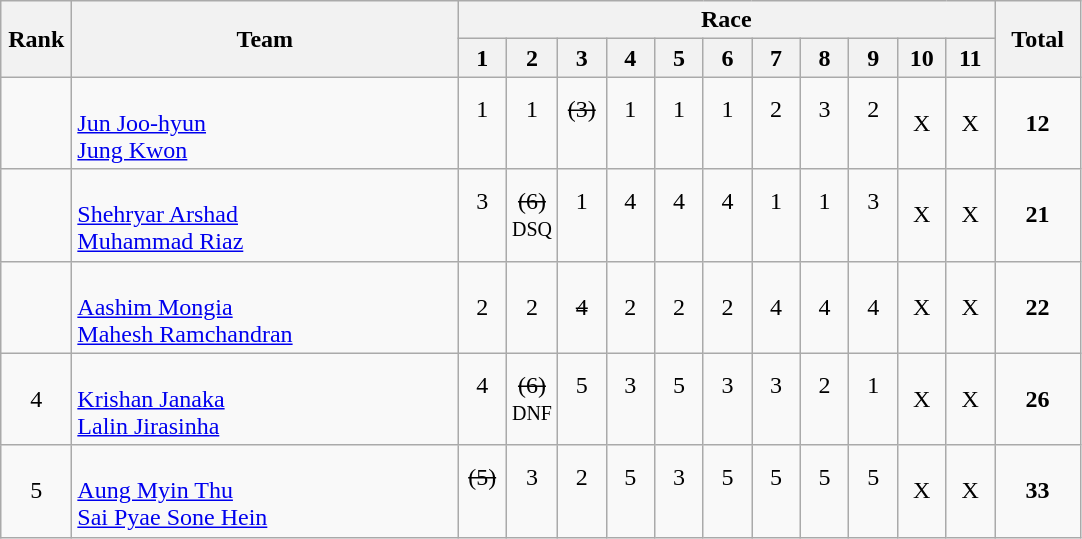<table | class="wikitable" style="text-align:center">
<tr>
<th rowspan="2" width=40>Rank</th>
<th rowspan="2" width=250>Team</th>
<th colspan="11">Race</th>
<th rowspan="2" width=50>Total</th>
</tr>
<tr>
<th width=25>1</th>
<th width=25>2</th>
<th width=25>3</th>
<th width=25>4</th>
<th width=25>5</th>
<th width=25>6</th>
<th width=25>7</th>
<th width=25>8</th>
<th width=25>9</th>
<th width=25>10</th>
<th width=25>11</th>
</tr>
<tr>
<td></td>
<td align=left><br><a href='#'>Jun Joo-hyun</a><br><a href='#'>Jung Kwon</a></td>
<td>1<br> </td>
<td>1<br> </td>
<td><s>(3)</s><br> </td>
<td>1<br> </td>
<td>1<br> </td>
<td>1<br> </td>
<td>2<br> </td>
<td>3<br> </td>
<td>2<br> </td>
<td>X</td>
<td>X</td>
<td><strong>12</strong></td>
</tr>
<tr>
<td></td>
<td align=left><br><a href='#'>Shehryar Arshad</a><br><a href='#'>Muhammad Riaz</a></td>
<td>3<br> </td>
<td><s>(6)</s><br><small>DSQ</small></td>
<td>1<br> </td>
<td>4<br> </td>
<td>4<br> </td>
<td>4<br> </td>
<td>1<br> </td>
<td>1<br> </td>
<td>3<br> </td>
<td>X</td>
<td>X</td>
<td><strong>21</strong></td>
</tr>
<tr>
<td></td>
<td align=left><br><a href='#'>Aashim Mongia</a><br><a href='#'>Mahesh Ramchandran</a></td>
<td>2</td>
<td>2</td>
<td><s>4</s></td>
<td>2</td>
<td>2</td>
<td>2</td>
<td>4</td>
<td>4</td>
<td>4</td>
<td>X</td>
<td>X</td>
<td><strong>22</strong></td>
</tr>
<tr>
<td>4</td>
<td align=left><br><a href='#'>Krishan Janaka</a><br><a href='#'>Lalin Jirasinha</a></td>
<td>4<br> </td>
<td><s>(6)</s><br><small>DNF</small></td>
<td>5<br> </td>
<td>3<br> </td>
<td>5<br> </td>
<td>3<br> </td>
<td>3<br> </td>
<td>2<br> </td>
<td>1<br> </td>
<td>X</td>
<td>X</td>
<td><strong>26</strong></td>
</tr>
<tr>
<td>5</td>
<td align=left><br><a href='#'>Aung Myin Thu</a><br><a href='#'>Sai Pyae Sone Hein</a></td>
<td><s>(5)</s><br> </td>
<td>3<br> </td>
<td>2<br> </td>
<td>5<br> </td>
<td>3<br> </td>
<td>5<br> </td>
<td>5<br> </td>
<td>5<br> </td>
<td>5<br> </td>
<td>X</td>
<td>X</td>
<td><strong>33</strong></td>
</tr>
</table>
